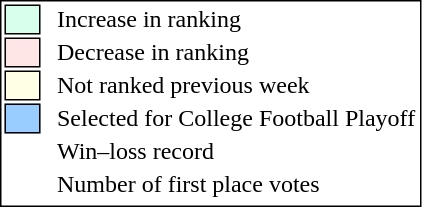<table style="border:1px solid black;">
<tr>
<td style="background:#D8FFEB; width:20px; border:1px solid black;"></td>
<td> </td>
<td>Increase in ranking</td>
</tr>
<tr>
<td style="background:#FFE6E6; width:20px; border:1px solid black;"></td>
<td> </td>
<td>Decrease in ranking</td>
</tr>
<tr>
<td style="background:#FFFFE6; width:20px; border:1px solid black;"></td>
<td> </td>
<td>Not ranked previous week</td>
</tr>
<tr>
<td style="background:#9cf; width:20px; border:1px solid black;"></td>
<td> </td>
<td>Selected for College Football Playoff</td>
</tr>
<tr>
<td></td>
<td> </td>
<td>Win–loss record</td>
</tr>
<tr>
<td></td>
<td> </td>
<td>Number of first place votes</td>
</tr>
<tr>
</tr>
</table>
